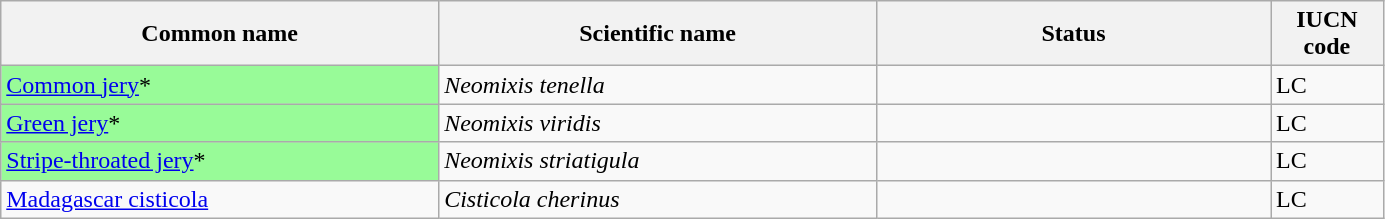<table width=73% class="wikitable sortable">
<tr>
<th width=20%>Common name</th>
<th width=20%>Scientific name</th>
<th width=18%>Status</th>
<th width=5%>IUCN code</th>
</tr>
<tr>
<td style="background:palegreen; color:black"><a href='#'>Common jery</a>*</td>
<td><em>Neomixis tenella</em></td>
<td></td>
<td>LC</td>
</tr>
<tr>
<td style="background:palegreen; color:black"><a href='#'>Green jery</a>*</td>
<td><em>Neomixis viridis</em></td>
<td></td>
<td>LC</td>
</tr>
<tr>
<td style="background:palegreen; color:black"><a href='#'>Stripe-throated jery</a>*</td>
<td><em>Neomixis striatigula</em></td>
<td></td>
<td>LC</td>
</tr>
<tr>
<td><a href='#'>Madagascar cisticola</a></td>
<td><em>Cisticola cherinus</em></td>
<td></td>
<td>LC</td>
</tr>
</table>
